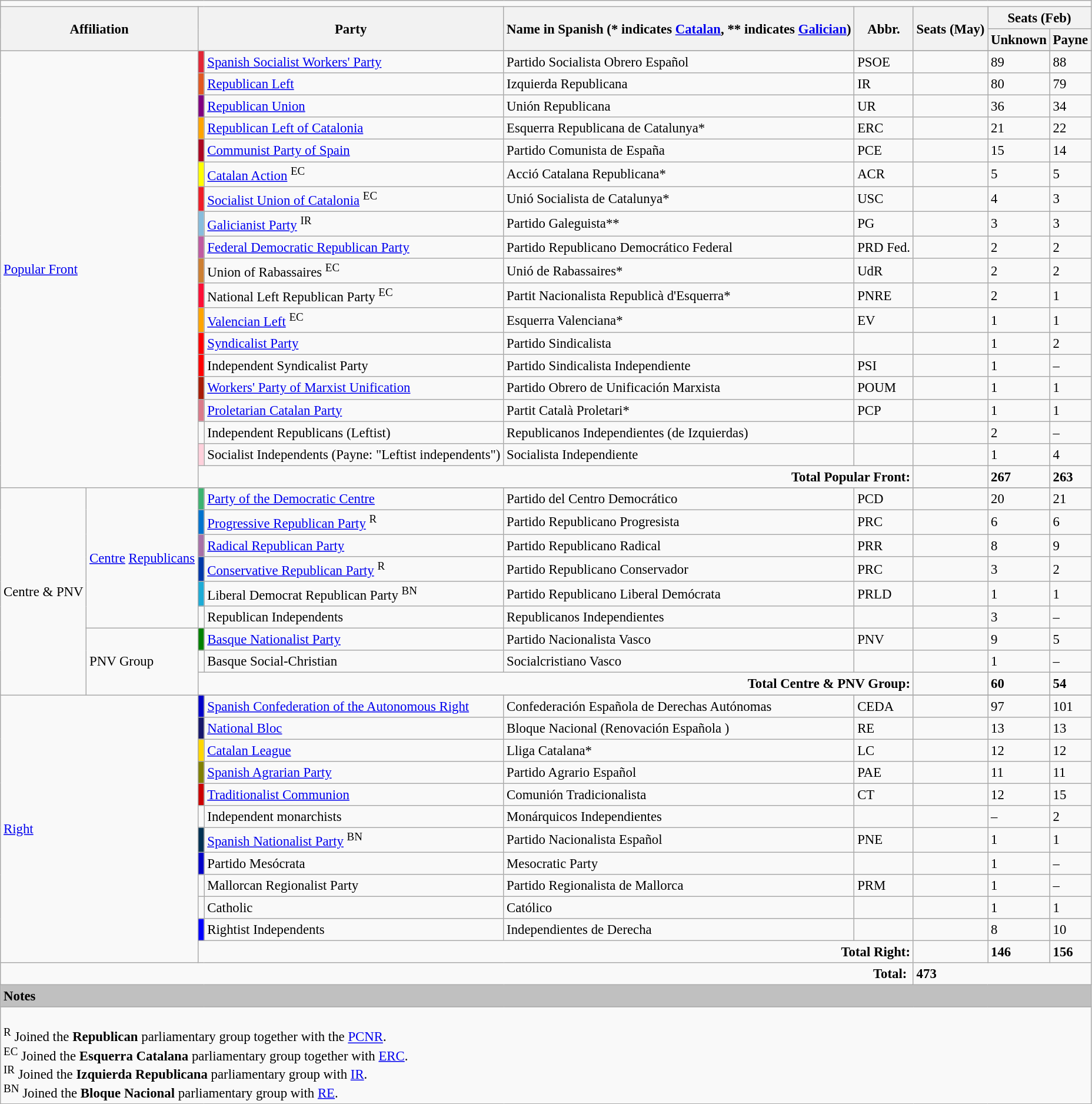<table class="wikitable" style="font-size:95%">
<tr>
<td colspan="11" style="text-align: center;"></td>
</tr>
<tr>
<th colspan="2" rowspan="2">Affiliation</th>
<th rowspan=2 colspan=2>Party</th>
<th rowspan=2>Name in Spanish (* indicates <a href='#'>Catalan</a>, ** indicates <a href='#'>Galician</a>)</th>
<th rowspan=2>Abbr.</th>
<th rowspan=2>Seats (May)</th>
<th colspan=2>Seats (Feb)</th>
</tr>
<tr>
<th>Unknown</th>
<th>Payne</th>
</tr>
<tr>
<td colspan="2" rowspan="20"><a href='#'>Popular Front</a></td>
</tr>
<tr>
<td bgcolor="#e32636"></td>
<td style="text-align:left"><a href='#'>Spanish Socialist Workers' Party</a></td>
<td>Partido Socialista Obrero Español</td>
<td>PSOE</td>
<td></td>
<td>89</td>
<td>88</td>
</tr>
<tr>
<td bgcolor="#e25822"></td>
<td style="text-align:left"><a href='#'>Republican Left</a></td>
<td>Izquierda Republicana</td>
<td>IR</td>
<td></td>
<td>80</td>
<td>79</td>
</tr>
<tr>
<td bgcolor="purple"></td>
<td style="text-align: left"><a href='#'>Republican Union</a></td>
<td>Unión Republicana</td>
<td>UR</td>
<td></td>
<td>36</td>
<td>34</td>
</tr>
<tr>
<td bgcolor="orange"></td>
<td style="text-align: left"><a href='#'>Republican Left of Catalonia</a></td>
<td>Esquerra Republicana de Catalunya*</td>
<td>ERC</td>
<td></td>
<td>21</td>
<td>22</td>
</tr>
<tr>
<td bgcolor="#ac0621"></td>
<td style="text-align:left"><a href='#'>Communist Party of Spain</a></td>
<td>Partido Comunista de España</td>
<td>PCE</td>
<td></td>
<td>15</td>
<td>14</td>
</tr>
<tr>
<td bgcolor="yellow"></td>
<td style="text-align:left"><a href='#'>Catalan Action</a> <sup>EC</sup></td>
<td>Acció Catalana Republicana*</td>
<td>ACR</td>
<td></td>
<td>5</td>
<td>5</td>
</tr>
<tr>
<td bgcolor="#EF1C27"></td>
<td style="text-align: left"><a href='#'>Socialist Union of Catalonia</a> <sup>EC</sup></td>
<td>Unió Socialista de Catalunya*</td>
<td>USC</td>
<td></td>
<td>4</td>
<td>3</td>
</tr>
<tr>
<td bgcolor="#88bddc"></td>
<td style="text-align:left"><a href='#'>Galicianist Party</a> <sup>IR</sup></td>
<td>Partido Galeguista**</td>
<td>PG</td>
<td></td>
<td>3</td>
<td>3</td>
</tr>
<tr>
<td bgcolor="#C05BA1"></td>
<td style="text-align:left"><a href='#'>Federal Democratic Republican Party</a></td>
<td>Partido Republicano Democrático Federal</td>
<td>PRD Fed.</td>
<td></td>
<td>2</td>
<td>2</td>
</tr>
<tr>
<td bgcolor="#cd7f32"></td>
<td style="text-align:left">Union of Rabassaires <sup>EC</sup></td>
<td>Unió de Rabassaires*</td>
<td>UdR</td>
<td></td>
<td>2</td>
<td>2</td>
</tr>
<tr>
<td bgcolor="#fd0e35"></td>
<td style="text-align: left">National Left Republican Party <sup>EC</sup></td>
<td>Partit Nacionalista Republicà d'Esquerra*</td>
<td>PNRE</td>
<td></td>
<td>2</td>
<td>1</td>
</tr>
<tr>
<td bgcolor="orange"></td>
<td style="text-align: left"><a href='#'>Valencian Left</a> <sup>EC</sup></td>
<td>Esquerra Valenciana*</td>
<td>EV</td>
<td></td>
<td>1</td>
<td>1</td>
</tr>
<tr>
<td bgcolor="red"></td>
<td style="text-align:left"><a href='#'>Syndicalist Party</a></td>
<td>Partido Sindicalista</td>
<td> </td>
<td></td>
<td>1</td>
<td>2</td>
</tr>
<tr>
<td bgcolor="red"></td>
<td>Independent Syndicalist Party</td>
<td>Partido Sindicalista Independiente</td>
<td>PSI</td>
<td></td>
<td>1</td>
<td>–</td>
</tr>
<tr>
<td bgcolor="#a81c07"></td>
<td style="text-align: left"><a href='#'>Workers' Party of Marxist Unification</a></td>
<td>Partido Obrero de Unificación Marxista</td>
<td>POUM</td>
<td></td>
<td>1</td>
<td>1</td>
</tr>
<tr>
<td bgcolor="#da7b8b"></td>
<td style="text-align:left"><a href='#'>Proletarian Catalan Party</a></td>
<td>Partit Català Proletari*</td>
<td>PCP</td>
<td></td>
<td>1</td>
<td>1</td>
</tr>
<tr>
<td></td>
<td>Independent Republicans (Leftist)</td>
<td>Republicanos Independientes (de Izquierdas)</td>
<td></td>
<td></td>
<td>2</td>
<td>–</td>
</tr>
<tr>
<td bgcolor="#ffd1dc"></td>
<td style="text-align:left">Socialist Independents (Payne: "Leftist independents")</td>
<td>Socialista Independiente</td>
<td> </td>
<td></td>
<td>1</td>
<td>4</td>
</tr>
<tr>
<td colspan="4" style="text-align:right"><strong>Total Popular Front:</strong></td>
<td></td>
<td><strong>267</strong></td>
<td><strong>263</strong></td>
</tr>
<tr>
<td rowspan="10">Centre & PNV</td>
<td rowspan="7"><a href='#'>Centre</a> <a href='#'>Republicans</a></td>
</tr>
<tr>
<td bgcolor="#3cb371"></td>
<td style="text-align:left"><a href='#'>Party of the Democratic Centre</a></td>
<td>Partido del Centro Democrático</td>
<td>PCD</td>
<td></td>
<td>20</td>
<td>21</td>
</tr>
<tr>
<td bgcolor="#0073cf"></td>
<td style="text-align: left"><a href='#'>Progressive Republican Party</a> <sup>R</sup> </td>
<td>Partido Republicano Progresista</td>
<td>PRC</td>
<td></td>
<td>6</td>
<td>6</td>
</tr>
<tr>
<td bgcolor="#A871A8"></td>
<td style="text-align:left"><a href='#'>Radical Republican Party</a></td>
<td>Partido Republicano Radical</td>
<td>PRR</td>
<td></td>
<td>8</td>
<td>9</td>
</tr>
<tr>
<td bgcolor="#0038a8"></td>
<td><a href='#'>Conservative Republican Party</a> <sup>R</sup></td>
<td>Partido Republicano Conservador</td>
<td>PRC</td>
<td></td>
<td>3</td>
<td>2</td>
</tr>
<tr>
<td bgcolor="#1dacd6"></td>
<td style="text-align: left">Liberal Democrat Republican Party <sup>BN</sup></td>
<td>Partido Republicano Liberal Demócrata</td>
<td>PRLD</td>
<td></td>
<td>1</td>
<td>1</td>
</tr>
<tr>
<td></td>
<td style="text-align:left">Republican Independents</td>
<td>Republicanos Independientes</td>
<td> </td>
<td></td>
<td>3</td>
<td>–</td>
</tr>
<tr>
<td rowspan="3">PNV Group</td>
<td bgcolor="#008000"></td>
<td style="text-align:left"><a href='#'>Basque Nationalist Party</a></td>
<td>Partido Nacionalista Vasco</td>
<td>PNV</td>
<td></td>
<td>9</td>
<td>5</td>
</tr>
<tr>
<td></td>
<td>Basque Social-Christian</td>
<td>Socialcristiano Vasco</td>
<td></td>
<td></td>
<td>1</td>
<td>–</td>
</tr>
<tr>
<td colspan="4" style="text-align:right"><strong>Total Centre & PNV Group:</strong></td>
<td></td>
<td><strong>60</strong></td>
<td><strong>54</strong></td>
</tr>
<tr>
<td colspan="2" rowspan="13"><a href='#'>Right</a></td>
</tr>
<tr>
<td bgcolor="#0000c8"></td>
<td style="text-align:left"><a href='#'>Spanish Confederation of the Autonomous Right</a></td>
<td>Confederación Española de Derechas Autónomas</td>
<td>CEDA</td>
<td></td>
<td>97</td>
<td>101</td>
</tr>
<tr>
<td bgcolor="#16166b"></td>
<td style="text-align:left"><a href='#'>National Bloc</a></td>
<td>Bloque Nacional (Renovación Española )</td>
<td>RE</td>
<td></td>
<td>13</td>
<td>13</td>
</tr>
<tr>
<td bgcolor="#ffd700"></td>
<td><a href='#'>Catalan League</a></td>
<td>Lliga Catalana*</td>
<td>LC</td>
<td></td>
<td>12</td>
<td>12</td>
</tr>
<tr>
<td bgcolor="#808000"></td>
<td style="text-align: left"><a href='#'>Spanish Agrarian Party</a></td>
<td>Partido Agrario Español</td>
<td>PAE</td>
<td></td>
<td>11</td>
<td>11</td>
</tr>
<tr>
<td bgcolor="#cc0000"></td>
<td style="text-align: left"><a href='#'>Traditionalist Communion</a></td>
<td>Comunión Tradicionalista</td>
<td>CT</td>
<td></td>
<td>12</td>
<td>15</td>
</tr>
<tr>
<td></td>
<td style="text-align:left">Independent monarchists</td>
<td>Monárquicos Independientes</td>
<td> </td>
<td></td>
<td>–</td>
<td>2</td>
</tr>
<tr>
<td bgcolor="#003153"></td>
<td style="text-align: left"><a href='#'>Spanish Nationalist Party</a> <sup>BN</sup></td>
<td>Partido Nacionalista Español</td>
<td>PNE</td>
<td></td>
<td>1</td>
<td>1</td>
</tr>
<tr>
<td bgcolor="#0000c8"></td>
<td style="text-align: left">Partido Mesócrata</td>
<td>Mesocratic Party</td>
<td> </td>
<td></td>
<td>1</td>
<td>–</td>
</tr>
<tr>
<td></td>
<td style="text-align: left">Mallorcan Regionalist Party</td>
<td>Partido Regionalista de Mallorca</td>
<td>PRM</td>
<td></td>
<td>1</td>
<td>–</td>
</tr>
<tr>
<td></td>
<td>Catholic</td>
<td>Católico</td>
<td></td>
<td></td>
<td>1</td>
<td>1</td>
</tr>
<tr>
<td bgcolor="blue"></td>
<td style="text-align: left">Rightist Independents</td>
<td>Independientes de Derecha</td>
<td> </td>
<td></td>
<td>8</td>
<td>10</td>
</tr>
<tr>
<td colspan="4" style="text-align:right"><strong>Total Right:</strong></td>
<td></td>
<td><strong>146</strong></td>
<td><strong>156</strong></td>
</tr>
<tr>
<td colspan="6" style="text-align:right"><strong>Total: </strong></td>
<td colspan="3"><strong>473</strong></td>
</tr>
<tr ---->
<td colspan="11" style="background: #C0C0C0"><strong>Notes</strong></td>
</tr>
<tr ---->
<td style="text-align:left;" colspan=9><br><sup>R</sup> Joined the <strong>Republican</strong> parliamentary group together with the <a href='#'>PCNR</a>.<br>
<sup>EC</sup> Joined the <strong>Esquerra Catalana</strong> parliamentary group together with <a href='#'>ERC</a>.<br>
<sup>IR</sup> Joined the <strong>Izquierda Republicana</strong> parliamentary group with <a href='#'>IR</a>.<br>
<sup>BN</sup> Joined the <strong>Bloque Nacional</strong> parliamentary group with <a href='#'>RE</a>.<br>
</td>
</tr>
</table>
